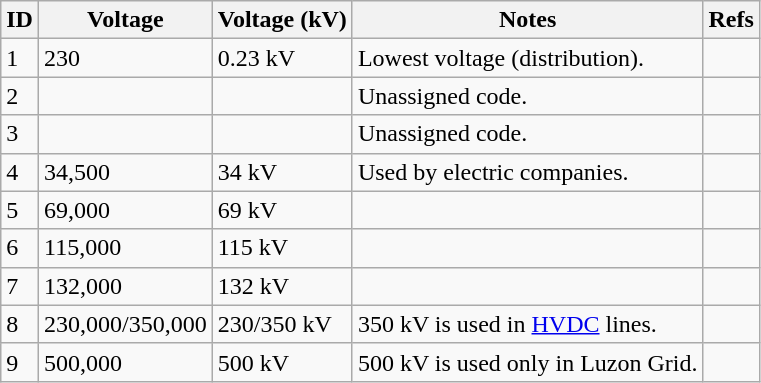<table class="wikitable">
<tr>
<th>ID</th>
<th>Voltage</th>
<th>Voltage (kV)</th>
<th>Notes</th>
<th>Refs</th>
</tr>
<tr>
<td>1</td>
<td>230</td>
<td>0.23 kV</td>
<td>Lowest voltage (distribution).</td>
<td></td>
</tr>
<tr>
<td>2</td>
<td></td>
<td></td>
<td>Unassigned code.</td>
<td></td>
</tr>
<tr>
<td>3</td>
<td></td>
<td></td>
<td>Unassigned code.</td>
<td></td>
</tr>
<tr>
<td>4</td>
<td>34,500</td>
<td>34 kV</td>
<td>Used by electric companies.</td>
<td></td>
</tr>
<tr>
<td>5</td>
<td>69,000</td>
<td>69 kV</td>
<td></td>
<td></td>
</tr>
<tr>
<td>6</td>
<td>115,000</td>
<td>115 kV</td>
<td></td>
<td></td>
</tr>
<tr>
<td>7</td>
<td>132,000</td>
<td>132 kV</td>
<td></td>
<td></td>
</tr>
<tr>
<td>8</td>
<td>230,000/350,000</td>
<td>230/350 kV</td>
<td>350 kV is used in <a href='#'>HVDC</a> lines.</td>
<td></td>
</tr>
<tr>
<td>9</td>
<td>500,000</td>
<td>500 kV</td>
<td>500 kV is used only in Luzon Grid.</td>
<td></td>
</tr>
</table>
